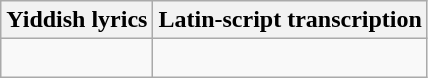<table class="wikitable" 4 4 4">
<tr>
<th>Yiddish lyrics</th>
<th>Latin-script transcription</th>
</tr>
<tr>
<td><div><br></div></td>
<td></td>
</tr>
</table>
